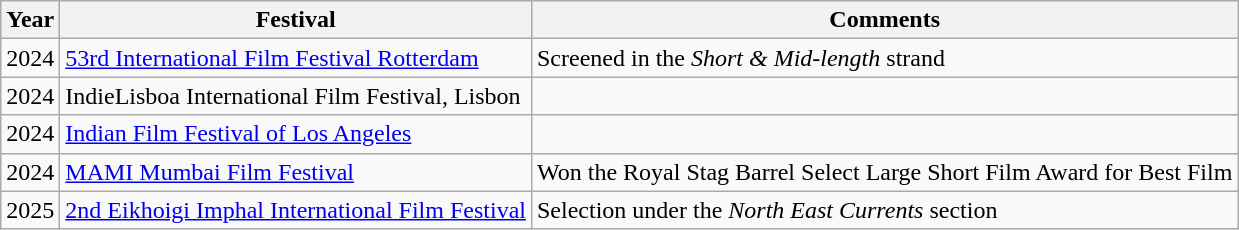<table class="wikitable">
<tr>
<th>Year</th>
<th>Festival</th>
<th>Comments</th>
</tr>
<tr>
<td>2024</td>
<td><a href='#'>53rd International Film Festival Rotterdam</a></td>
<td>Screened in the <em>Short & Mid-length</em> strand</td>
</tr>
<tr>
<td>2024</td>
<td>IndieLisboa International Film Festival, Lisbon</td>
<td></td>
</tr>
<tr>
<td>2024</td>
<td><a href='#'>Indian Film Festival of Los Angeles</a></td>
<td></td>
</tr>
<tr>
<td>2024</td>
<td><a href='#'>MAMI Mumbai Film Festival</a></td>
<td>Won the Royal Stag Barrel Select Large Short Film Award for Best Film</td>
</tr>
<tr>
<td>2025</td>
<td><a href='#'>2nd Eikhoigi Imphal International Film Festival</a></td>
<td>Selection under the <em>North East Currents</em> section</td>
</tr>
</table>
